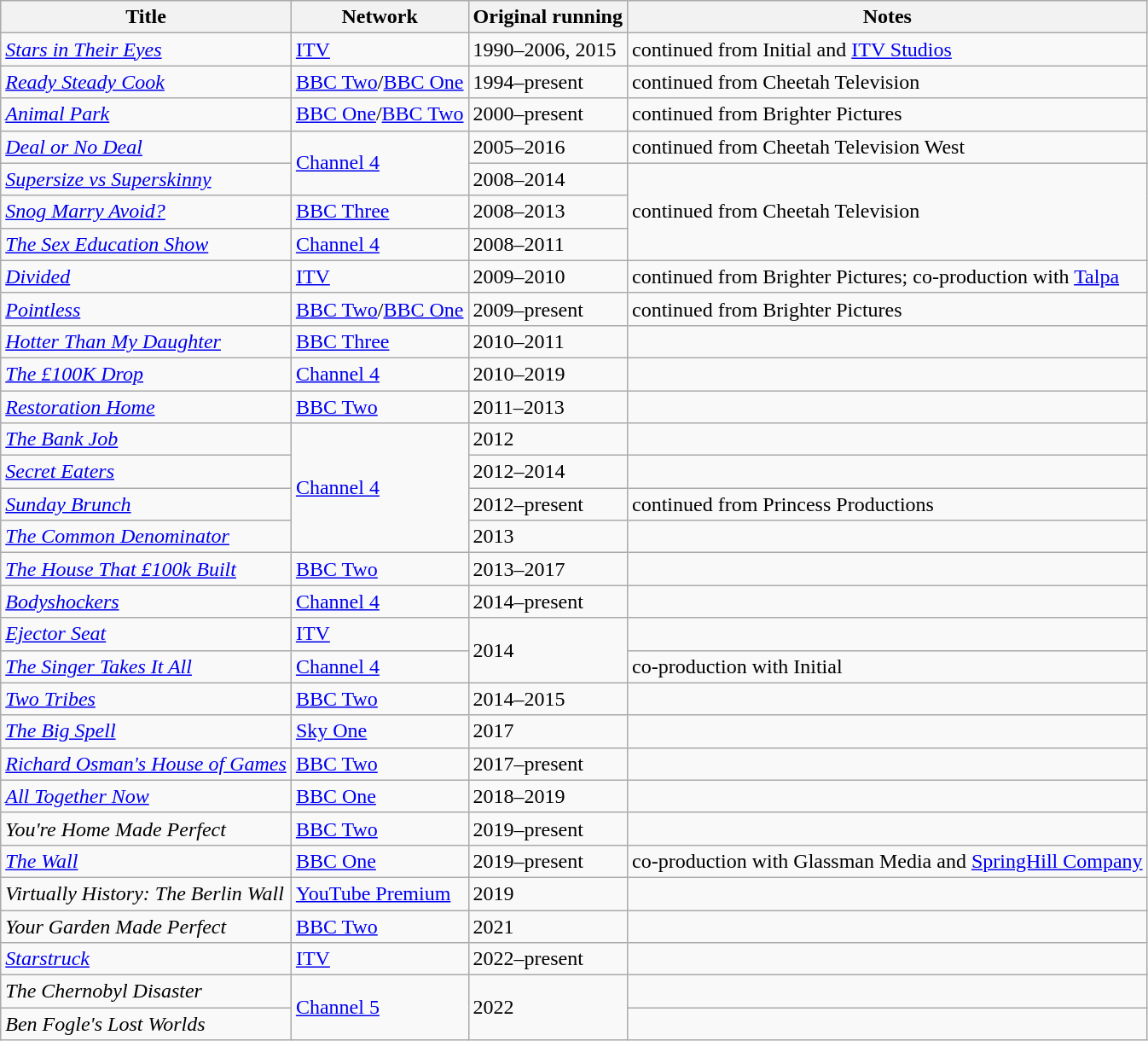<table class="wikitable sortable">
<tr>
<th>Title</th>
<th>Network</th>
<th>Original running</th>
<th>Notes</th>
</tr>
<tr>
<td><em><a href='#'>Stars in Their Eyes</a></em></td>
<td><a href='#'>ITV</a></td>
<td>1990–2006, 2015</td>
<td>continued from Initial and <a href='#'>ITV Studios</a></td>
</tr>
<tr>
<td><em><a href='#'>Ready Steady Cook</a></em></td>
<td><a href='#'>BBC Two</a>/<a href='#'>BBC One</a></td>
<td>1994–present</td>
<td>continued from Cheetah Television</td>
</tr>
<tr>
<td><em><a href='#'>Animal Park</a></em></td>
<td><a href='#'>BBC One</a>/<a href='#'>BBC Two</a></td>
<td>2000–present</td>
<td>continued from Brighter Pictures</td>
</tr>
<tr>
<td><em><a href='#'>Deal or No Deal</a></em></td>
<td rowspan="2"><a href='#'>Channel 4</a></td>
<td>2005–2016</td>
<td>continued from Cheetah Television West</td>
</tr>
<tr>
<td><em><a href='#'>Supersize vs Superskinny</a></em></td>
<td>2008–2014</td>
<td rowspan="3">continued from Cheetah Television</td>
</tr>
<tr>
<td><em><a href='#'>Snog Marry Avoid?</a></em></td>
<td><a href='#'>BBC Three</a></td>
<td>2008–2013</td>
</tr>
<tr>
<td><em><a href='#'>The Sex Education Show</a></em></td>
<td><a href='#'>Channel 4</a></td>
<td>2008–2011</td>
</tr>
<tr>
<td><em><a href='#'>Divided</a></em></td>
<td><a href='#'>ITV</a></td>
<td>2009–2010</td>
<td>continued from Brighter Pictures; co-production with <a href='#'>Talpa</a></td>
</tr>
<tr>
<td><em><a href='#'>Pointless</a></em></td>
<td><a href='#'>BBC Two</a>/<a href='#'>BBC One</a></td>
<td>2009–present</td>
<td>continued from Brighter Pictures</td>
</tr>
<tr>
<td><em><a href='#'>Hotter Than My Daughter</a></em></td>
<td><a href='#'>BBC Three</a></td>
<td>2010–2011</td>
<td></td>
</tr>
<tr>
<td><em><a href='#'>The £100K Drop</a></em></td>
<td><a href='#'>Channel 4</a></td>
<td>2010–2019</td>
<td></td>
</tr>
<tr>
<td><em><a href='#'>Restoration Home</a></em></td>
<td><a href='#'>BBC Two</a></td>
<td>2011–2013</td>
<td></td>
</tr>
<tr>
<td><em><a href='#'>The Bank Job</a></em></td>
<td rowspan="4"><a href='#'>Channel 4</a></td>
<td>2012</td>
<td></td>
</tr>
<tr>
<td><em><a href='#'>Secret Eaters</a></em></td>
<td>2012–2014</td>
<td></td>
</tr>
<tr>
<td><em><a href='#'>Sunday Brunch</a></em></td>
<td>2012–present</td>
<td>continued from Princess Productions</td>
</tr>
<tr>
<td><em><a href='#'>The Common Denominator</a></em></td>
<td>2013</td>
<td></td>
</tr>
<tr>
<td><em><a href='#'>The House That £100k Built</a></em></td>
<td><a href='#'>BBC Two</a></td>
<td>2013–2017</td>
<td></td>
</tr>
<tr>
<td><em><a href='#'>Bodyshockers</a></em></td>
<td><a href='#'>Channel 4</a></td>
<td>2014–present</td>
<td></td>
</tr>
<tr>
<td><em><a href='#'>Ejector Seat</a></em></td>
<td><a href='#'>ITV</a></td>
<td rowspan="2">2014</td>
<td></td>
</tr>
<tr>
<td><em><a href='#'>The Singer Takes It All</a></em></td>
<td><a href='#'>Channel 4</a></td>
<td>co-production with Initial</td>
</tr>
<tr>
<td><em><a href='#'>Two Tribes</a></em></td>
<td><a href='#'>BBC Two</a></td>
<td>2014–2015</td>
<td></td>
</tr>
<tr>
<td><em><a href='#'>The Big Spell</a></em></td>
<td><a href='#'>Sky One</a></td>
<td>2017</td>
<td></td>
</tr>
<tr>
<td><em><a href='#'>Richard Osman's House of Games</a></em></td>
<td><a href='#'>BBC Two</a></td>
<td>2017–present</td>
<td></td>
</tr>
<tr>
<td><em><a href='#'>All Together Now</a></em></td>
<td><a href='#'>BBC One</a></td>
<td>2018–2019</td>
<td></td>
</tr>
<tr>
<td><em>You're Home Made Perfect</em></td>
<td><a href='#'>BBC Two</a></td>
<td>2019–present</td>
<td></td>
</tr>
<tr>
<td><em><a href='#'>The Wall</a></em></td>
<td><a href='#'>BBC One</a></td>
<td>2019–present</td>
<td>co-production with Glassman Media and <a href='#'>SpringHill Company</a></td>
</tr>
<tr>
<td><em>Virtually History: The Berlin Wall</em></td>
<td><a href='#'>YouTube Premium</a></td>
<td>2019</td>
<td></td>
</tr>
<tr>
<td><em>Your Garden Made Perfect</em></td>
<td><a href='#'>BBC Two</a></td>
<td>2021</td>
<td></td>
</tr>
<tr>
<td><em><a href='#'>Starstruck</a></em></td>
<td><a href='#'>ITV</a></td>
<td>2022–present</td>
</tr>
<tr>
<td><em>The Chernobyl Disaster</em></td>
<td rowspan="2"><a href='#'>Channel 5</a></td>
<td rowspan="2">2022</td>
<td></td>
</tr>
<tr>
<td><em>Ben Fogle's Lost Worlds</em></td>
</tr>
</table>
